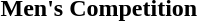<table>
<tr>
<td><strong>Men's Competition</strong></td>
<td></td>
<td></td>
<td></td>
</tr>
<tr>
</tr>
</table>
